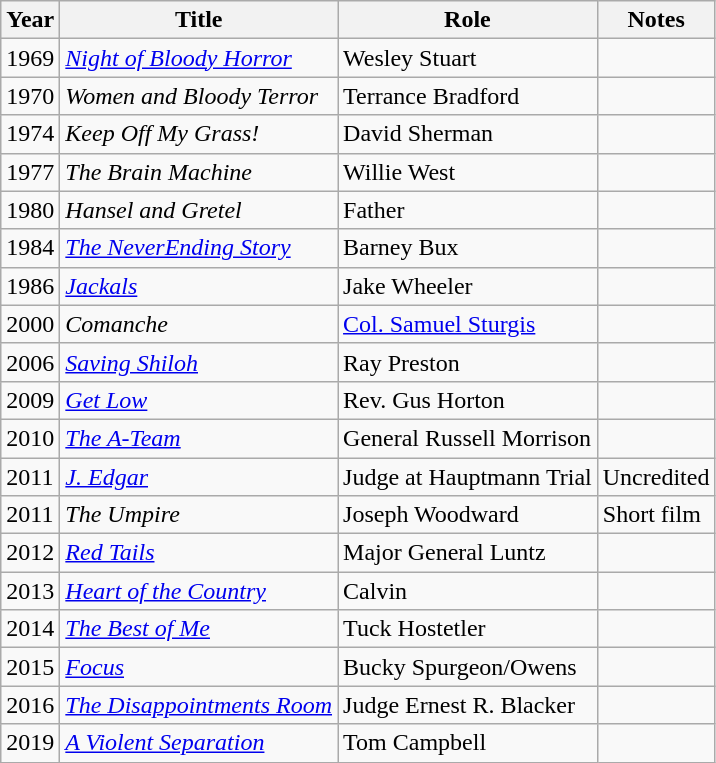<table class="wikitable sortable">
<tr>
<th>Year</th>
<th>Title</th>
<th>Role</th>
<th>Notes</th>
</tr>
<tr>
<td>1969</td>
<td><em><a href='#'>Night of Bloody Horror</a></em></td>
<td>Wesley Stuart</td>
<td></td>
</tr>
<tr>
<td>1970</td>
<td><em>Women and Bloody Terror</em></td>
<td>Terrance Bradford</td>
<td></td>
</tr>
<tr>
<td>1974</td>
<td><em>Keep Off My Grass!</em></td>
<td>David Sherman</td>
<td></td>
</tr>
<tr>
<td>1977</td>
<td><em>The Brain Machine</em></td>
<td>Willie West</td>
<td></td>
</tr>
<tr>
<td>1980</td>
<td><em>Hansel and Gretel</em></td>
<td>Father</td>
<td></td>
</tr>
<tr>
<td>1984</td>
<td><em><a href='#'>The NeverEnding Story</a></em></td>
<td>Barney Bux</td>
<td></td>
</tr>
<tr>
<td>1986</td>
<td><em><a href='#'>Jackals</a></em></td>
<td>Jake Wheeler</td>
<td></td>
</tr>
<tr>
<td>2000</td>
<td><em>Comanche</em></td>
<td><a href='#'>Col. Samuel Sturgis</a></td>
<td></td>
</tr>
<tr>
<td>2006</td>
<td><em><a href='#'>Saving Shiloh</a></em></td>
<td>Ray Preston</td>
<td></td>
</tr>
<tr>
<td>2009</td>
<td><em><a href='#'>Get Low</a></em></td>
<td>Rev. Gus Horton</td>
<td></td>
</tr>
<tr>
<td>2010</td>
<td><em><a href='#'>The A-Team</a></em></td>
<td>General Russell Morrison</td>
<td></td>
</tr>
<tr>
<td>2011</td>
<td><em><a href='#'>J. Edgar</a></em></td>
<td>Judge at Hauptmann Trial</td>
<td>Uncredited</td>
</tr>
<tr>
<td>2011</td>
<td><em>The Umpire</em></td>
<td>Joseph Woodward</td>
<td>Short film</td>
</tr>
<tr>
<td>2012</td>
<td><em><a href='#'>Red Tails</a></em></td>
<td>Major General Luntz</td>
<td></td>
</tr>
<tr>
<td>2013</td>
<td><em><a href='#'>Heart of the Country</a></em></td>
<td>Calvin</td>
<td></td>
</tr>
<tr>
<td>2014</td>
<td><em><a href='#'>The Best of Me</a></em></td>
<td>Tuck Hostetler</td>
<td></td>
</tr>
<tr>
<td>2015</td>
<td><em><a href='#'>Focus</a></em></td>
<td>Bucky Spurgeon/Owens</td>
<td></td>
</tr>
<tr>
<td>2016</td>
<td><em><a href='#'>The Disappointments Room</a></em></td>
<td>Judge Ernest R. Blacker</td>
<td></td>
</tr>
<tr>
<td>2019</td>
<td><em><a href='#'>A Violent Separation</a></em></td>
<td>Tom Campbell</td>
<td></td>
</tr>
</table>
